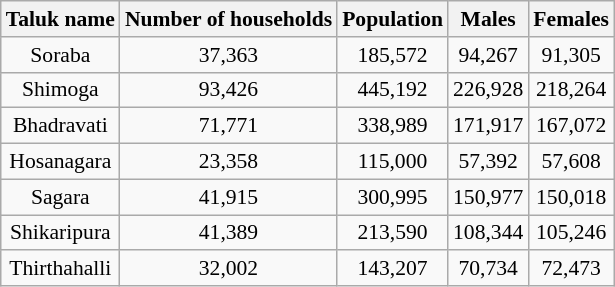<table class="wikitable sortable" style="text-align:center; font-size:90%;">
<tr>
<th>Taluk name</th>
<th>Number of households</th>
<th>Population</th>
<th>Males</th>
<th>Females</th>
</tr>
<tr>
<td>Soraba</td>
<td>37,363</td>
<td>185,572</td>
<td>94,267</td>
<td>91,305</td>
</tr>
<tr>
<td>Shimoga</td>
<td>93,426</td>
<td>445,192</td>
<td>226,928</td>
<td>218,264</td>
</tr>
<tr>
<td>Bhadravati</td>
<td>71,771</td>
<td>338,989</td>
<td>171,917</td>
<td>167,072</td>
</tr>
<tr>
<td>Hosanagara</td>
<td>23,358</td>
<td>115,000</td>
<td>57,392</td>
<td>57,608</td>
</tr>
<tr>
<td>Sagara</td>
<td>41,915</td>
<td>300,995</td>
<td>150,977</td>
<td>150,018</td>
</tr>
<tr>
<td>Shikaripura</td>
<td>41,389</td>
<td>213,590</td>
<td>108,344</td>
<td>105,246</td>
</tr>
<tr>
<td>Thirthahalli</td>
<td>32,002</td>
<td>143,207</td>
<td>70,734</td>
<td>72,473</td>
</tr>
</table>
